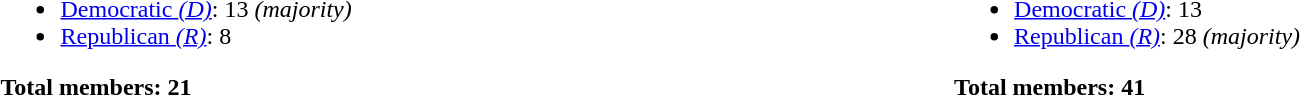<table width=100%>
<tr valign=top>
<td><br><ul><li><a href='#'>Democratic <em>(D)</em></a>: 13 <em>(majority)</em></li><li><a href='#'>Republican <em>(R)</em></a>: 8</li></ul><strong>Total members: 21</strong></td>
<td><br><ul><li><a href='#'>Democratic <em>(D)</em></a>: 13</li><li><a href='#'>Republican <em>(R)</em></a>: 28 <em>(majority)</em></li></ul><strong>Total members: 41</strong></td>
</tr>
</table>
